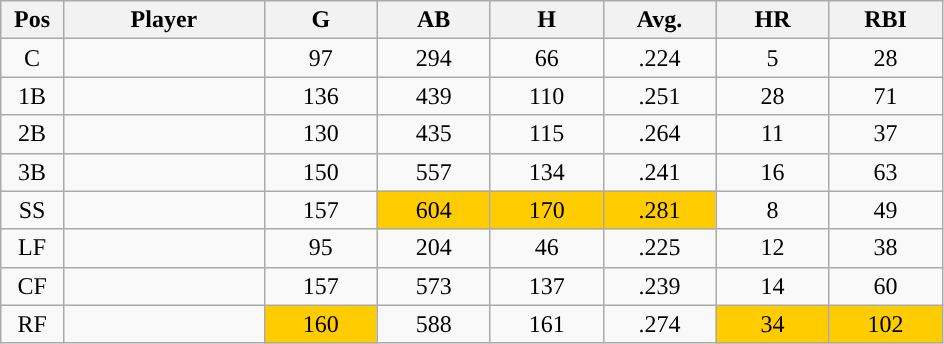<table class="wikitable sortable">
<tr>
<th bgcolor="#DDDDFF" width="5%">Pos</th>
<th bgcolor="#DDDDFF" width="16%">Player</th>
<th bgcolor="#DDDDFF" width="9%">G</th>
<th bgcolor="#DDDDFF" width="9%">AB</th>
<th bgcolor="#DDDDFF" width="9%">H</th>
<th bgcolor="#DDDDFF" width="9%">Avg.</th>
<th bgcolor="#DDDDFF" width="9%">HR</th>
<th bgcolor="#DDDDFF" width="9%">RBI</th>
</tr>
<tr align="center">
<td>C</td>
<td></td>
<td>97</td>
<td>294</td>
<td>66</td>
<td>.224</td>
<td>5</td>
<td>28</td>
</tr>
<tr align="center">
<td>1B</td>
<td></td>
<td>136</td>
<td>439</td>
<td>110</td>
<td>.251</td>
<td>28</td>
<td>71</td>
</tr>
<tr align="center">
<td>2B</td>
<td></td>
<td>130</td>
<td>435</td>
<td>115</td>
<td>.264</td>
<td>11</td>
<td>37</td>
</tr>
<tr align="center">
<td>3B</td>
<td></td>
<td>150</td>
<td>557</td>
<td>134</td>
<td>.241</td>
<td>16</td>
<td>63</td>
</tr>
<tr align="center">
<td>SS</td>
<td></td>
<td>157</td>
<td style="background:#fc0;">604</td>
<td style="background:#fc0;">170</td>
<td style="background:#fc0;">.281</td>
<td>8</td>
<td>49</td>
</tr>
<tr align="center">
<td>LF</td>
<td></td>
<td>95</td>
<td>204</td>
<td>46</td>
<td>.225</td>
<td>12</td>
<td>38</td>
</tr>
<tr align="center">
<td>CF</td>
<td></td>
<td>157</td>
<td>573</td>
<td>137</td>
<td>.239</td>
<td>14</td>
<td>60</td>
</tr>
<tr align="center">
<td>RF</td>
<td></td>
<td style="background:#fc0;">160</td>
<td>588</td>
<td>161</td>
<td>.274</td>
<td style="background:#fc0;">34</td>
<td style="background:#fc0;">102</td>
</tr>
</table>
